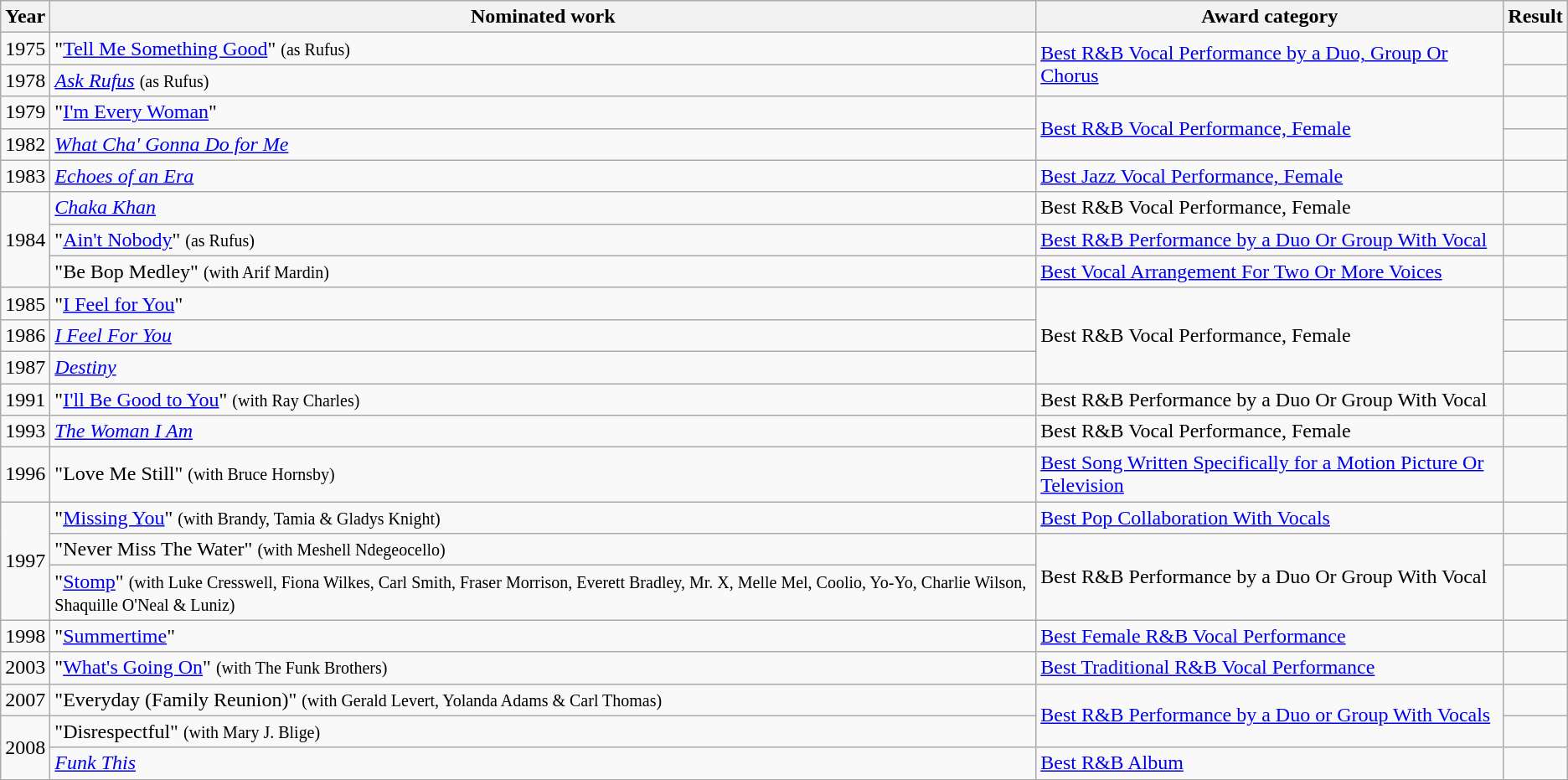<table class="wikitable sortable">
<tr>
<th>Year</th>
<th class="unsortable">Nominated work</th>
<th>Award category</th>
<th>Result</th>
</tr>
<tr>
<td>1975</td>
<td>"<a href='#'>Tell Me Something Good</a>" <small>(as Rufus)</small></td>
<td rowspan=2><a href='#'>Best R&B Vocal Performance by a Duo, Group Or Chorus</a></td>
<td></td>
</tr>
<tr>
<td>1978</td>
<td><em><a href='#'>Ask Rufus</a></em> <small>(as Rufus)</small></td>
<td></td>
</tr>
<tr>
<td>1979</td>
<td>"<a href='#'>I'm Every Woman</a>"</td>
<td rowspan=2><a href='#'>Best R&B Vocal Performance, Female</a></td>
<td></td>
</tr>
<tr>
<td>1982</td>
<td><em><a href='#'>What Cha' Gonna Do for Me</a></em></td>
<td></td>
</tr>
<tr>
<td>1983</td>
<td><em><a href='#'>Echoes of an Era</a></em></td>
<td><a href='#'>Best Jazz Vocal Performance, Female</a></td>
<td></td>
</tr>
<tr>
<td rowspan="3">1984</td>
<td><em><a href='#'>Chaka Khan</a></em></td>
<td>Best R&B Vocal Performance, Female</td>
<td></td>
</tr>
<tr>
<td>"<a href='#'>Ain't Nobody</a>" <small>(as Rufus)</small></td>
<td><a href='#'>Best R&B Performance by a Duo Or Group With Vocal</a></td>
<td></td>
</tr>
<tr>
<td>"Be Bop Medley" <small>(with Arif Mardin)</small></td>
<td><a href='#'>Best Vocal Arrangement For Two Or More Voices</a></td>
<td></td>
</tr>
<tr>
<td>1985</td>
<td>"<a href='#'>I Feel for You</a>"</td>
<td rowspan=3>Best R&B Vocal Performance, Female</td>
<td></td>
</tr>
<tr>
<td>1986</td>
<td><em><a href='#'>I Feel For You</a></em></td>
<td></td>
</tr>
<tr>
<td>1987</td>
<td><em><a href='#'>Destiny</a></em></td>
<td></td>
</tr>
<tr>
<td>1991</td>
<td>"<a href='#'>I'll Be Good to You</a>" <small>(with Ray Charles)</small></td>
<td>Best R&B Performance by a Duo Or Group With Vocal</td>
<td></td>
</tr>
<tr>
<td>1993</td>
<td><em><a href='#'>The Woman I Am</a></em></td>
<td>Best R&B Vocal Performance, Female</td>
<td></td>
</tr>
<tr>
<td>1996</td>
<td>"Love Me Still" <small>(with Bruce Hornsby)</small></td>
<td><a href='#'>Best Song Written Specifically for a Motion Picture Or Television</a></td>
<td></td>
</tr>
<tr>
<td rowspan="3">1997</td>
<td>"<a href='#'>Missing You</a>" <small>(with Brandy, Tamia & Gladys Knight)</small></td>
<td><a href='#'>Best Pop Collaboration With Vocals</a></td>
<td></td>
</tr>
<tr>
<td>"Never Miss The Water" <small>(with Meshell Ndegeocello)</small></td>
<td rowspan="2">Best R&B Performance by a Duo Or Group With Vocal</td>
<td></td>
</tr>
<tr>
<td>"<a href='#'>Stomp</a>" <small>(with Luke Cresswell, Fiona Wilkes, Carl Smith, Fraser Morrison, Everett Bradley, Mr. X, Melle Mel, Coolio, Yo-Yo, Charlie Wilson, Shaquille O'Neal & Luniz)</small></td>
<td></td>
</tr>
<tr>
<td>1998</td>
<td>"<a href='#'>Summertime</a>"</td>
<td><a href='#'>Best Female R&B Vocal Performance</a></td>
<td></td>
</tr>
<tr>
<td>2003</td>
<td>"<a href='#'>What's Going On</a>" <small>(with The Funk Brothers)</small></td>
<td><a href='#'>Best Traditional R&B Vocal Performance</a></td>
<td></td>
</tr>
<tr>
<td>2007</td>
<td>"Everyday (Family Reunion)" <small>(with Gerald Levert, Yolanda Adams & Carl Thomas)</small></td>
<td rowspan=2><a href='#'>Best R&B Performance by a Duo or Group With Vocals</a></td>
<td></td>
</tr>
<tr>
<td rowspan="2">2008</td>
<td>"Disrespectful" <small>(with Mary J. Blige)</small></td>
<td></td>
</tr>
<tr>
<td><em><a href='#'>Funk This</a></em></td>
<td><a href='#'>Best R&B Album</a></td>
<td></td>
</tr>
</table>
